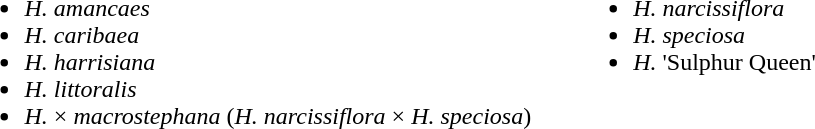<table>
<tr valign=top>
<td><br><ul><li><em>H. amancaes</em></li><li><em>H. caribaea</em></li><li><em>H. harrisiana</em></li><li><em>H. littoralis</em></li><li><em>H.</em> × <em>macrostephana</em> (<em>H. narcissiflora</em> × <em>H. speciosa</em>)      </li></ul></td>
<td><br><ul><li><em>H. narcissiflora</em></li><li><em>H. speciosa</em></li><li><em>H.</em> 'Sulphur Queen'</li></ul></td>
</tr>
</table>
